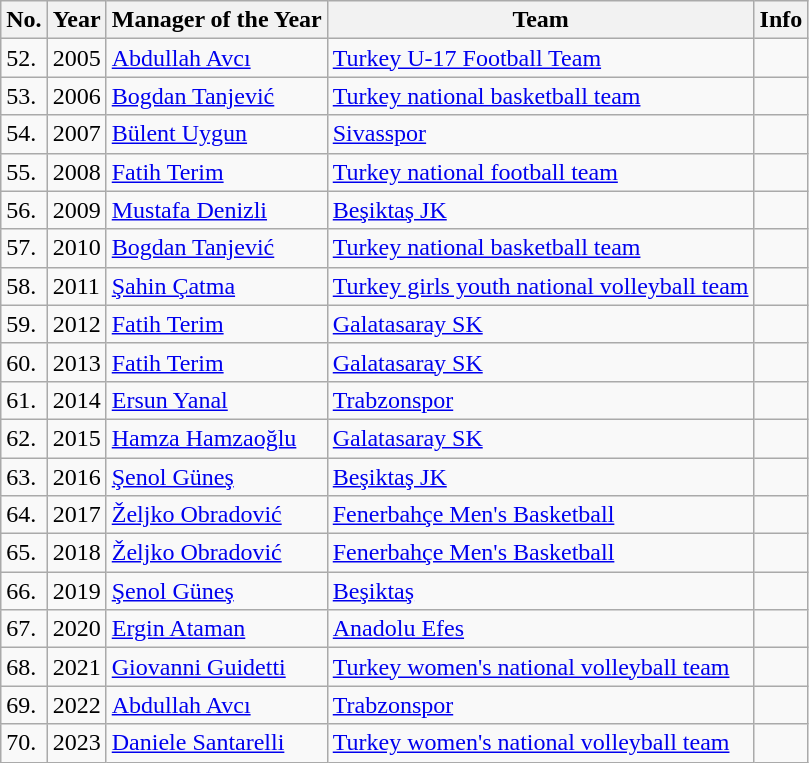<table class="wikitable sortable">
<tr>
<th>No.</th>
<th>Year</th>
<th>Manager of the Year</th>
<th>Team</th>
<th>Info</th>
</tr>
<tr>
<td>52.</td>
<td>2005</td>
<td> <a href='#'>Abdullah Avcı</a></td>
<td><a href='#'>Turkey U-17 Football Team</a></td>
<td></td>
</tr>
<tr>
<td>53.</td>
<td>2006</td>
<td> <a href='#'>Bogdan Tanjević</a></td>
<td><a href='#'>Turkey national basketball team</a></td>
<td></td>
</tr>
<tr>
<td>54.</td>
<td>2007</td>
<td> <a href='#'>Bülent Uygun</a></td>
<td><a href='#'>Sivasspor</a></td>
<td></td>
</tr>
<tr>
<td>55.</td>
<td>2008</td>
<td> <a href='#'>Fatih Terim</a></td>
<td><a href='#'>Turkey national football team</a></td>
<td></td>
</tr>
<tr>
<td>56.</td>
<td>2009</td>
<td> <a href='#'>Mustafa Denizli</a></td>
<td><a href='#'>Beşiktaş JK</a></td>
<td></td>
</tr>
<tr>
<td>57.</td>
<td>2010</td>
<td> <a href='#'>Bogdan Tanjević</a></td>
<td><a href='#'>Turkey national basketball team</a></td>
<td></td>
</tr>
<tr>
<td>58.</td>
<td>2011</td>
<td> <a href='#'>Şahin Çatma</a></td>
<td><a href='#'>Turkey girls youth national volleyball team</a></td>
<td></td>
</tr>
<tr>
<td>59.</td>
<td>2012</td>
<td> <a href='#'>Fatih Terim</a></td>
<td><a href='#'>Galatasaray SK</a></td>
<td></td>
</tr>
<tr>
<td>60.</td>
<td>2013</td>
<td> <a href='#'>Fatih Terim</a></td>
<td><a href='#'>Galatasaray SK</a></td>
<td></td>
</tr>
<tr>
<td>61.</td>
<td>2014</td>
<td> <a href='#'>Ersun Yanal</a></td>
<td><a href='#'>Trabzonspor</a></td>
<td></td>
</tr>
<tr>
<td>62.</td>
<td>2015</td>
<td> <a href='#'>Hamza Hamzaoğlu</a></td>
<td><a href='#'>Galatasaray SK</a></td>
<td></td>
</tr>
<tr>
<td>63.</td>
<td>2016</td>
<td> <a href='#'>Şenol Güneş</a></td>
<td><a href='#'>Beşiktaş JK</a></td>
<td></td>
</tr>
<tr>
<td>64.</td>
<td>2017</td>
<td> <a href='#'>Željko Obradović</a></td>
<td><a href='#'>Fenerbahçe Men's Basketball</a></td>
<td></td>
</tr>
<tr>
<td>65.</td>
<td>2018</td>
<td> <a href='#'>Željko Obradović</a></td>
<td><a href='#'>Fenerbahçe Men's Basketball</a></td>
<td></td>
</tr>
<tr>
<td>66.</td>
<td>2019</td>
<td> <a href='#'>Şenol Güneş</a></td>
<td><a href='#'>Beşiktaş</a></td>
<td></td>
</tr>
<tr>
<td>67.</td>
<td>2020</td>
<td> <a href='#'>Ergin Ataman</a></td>
<td><a href='#'>Anadolu Efes</a></td>
<td></td>
</tr>
<tr>
<td>68.</td>
<td>2021</td>
<td> <a href='#'>Giovanni Guidetti</a></td>
<td><a href='#'>Turkey women's national volleyball team</a></td>
<td></td>
</tr>
<tr>
<td>69.</td>
<td>2022</td>
<td> <a href='#'>Abdullah Avcı</a></td>
<td><a href='#'>Trabzonspor</a></td>
<td></td>
</tr>
<tr>
<td>70.</td>
<td>2023</td>
<td> <a href='#'>Daniele Santarelli</a></td>
<td><a href='#'>Turkey women's national volleyball team</a></td>
<td></td>
</tr>
</table>
